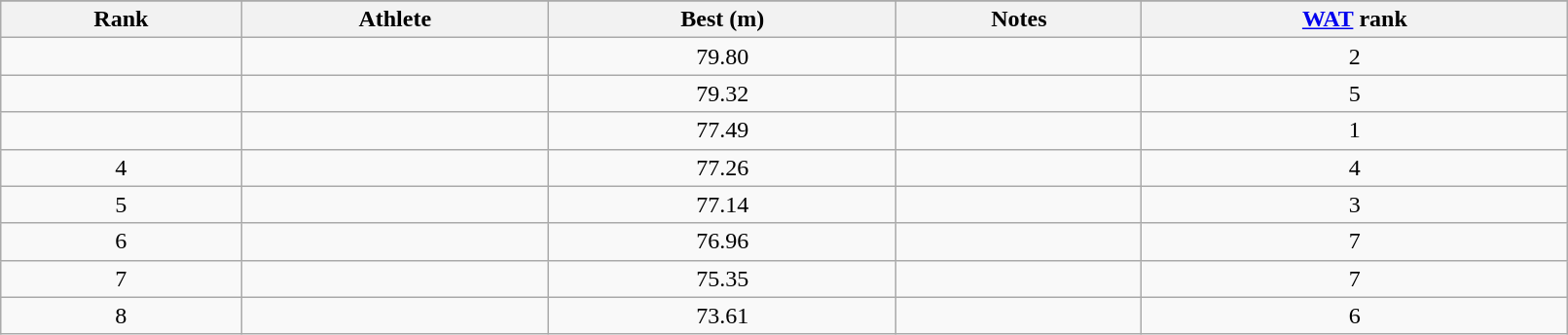<table class="wikitable" width=85%>
<tr>
</tr>
<tr>
<th>Rank</th>
<th>Athlete</th>
<th>Best (m)</th>
<th>Notes</th>
<th><a href='#'>WAT</a> rank</th>
</tr>
<tr align="center">
<td></td>
<td align="left"></td>
<td>79.80</td>
<td></td>
<td>2</td>
</tr>
<tr align="center">
<td></td>
<td align="left"></td>
<td>79.32</td>
<td></td>
<td>5</td>
</tr>
<tr align="center">
<td></td>
<td align="left"></td>
<td>77.49</td>
<td></td>
<td>1</td>
</tr>
<tr align="center">
<td>4</td>
<td align="left"></td>
<td>77.26</td>
<td></td>
<td>4</td>
</tr>
<tr align="center">
<td>5</td>
<td align="left"></td>
<td>77.14</td>
<td></td>
<td>3</td>
</tr>
<tr align="center">
<td>6</td>
<td align="left"></td>
<td>76.96</td>
<td></td>
<td>7</td>
</tr>
<tr align="center">
<td>7</td>
<td align="left"></td>
<td>75.35</td>
<td></td>
<td>7</td>
</tr>
<tr align="center">
<td>8</td>
<td align="left"></td>
<td>73.61</td>
<td></td>
<td>6</td>
</tr>
</table>
